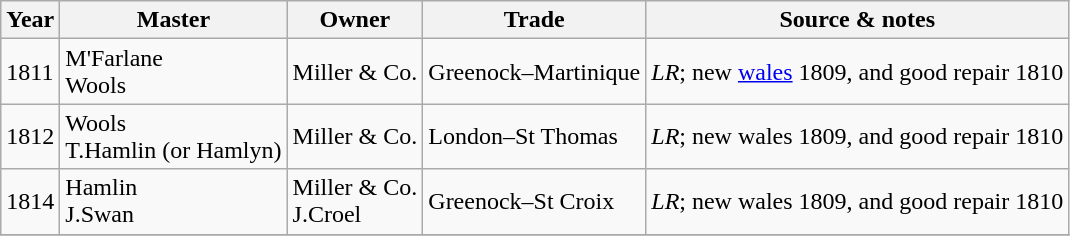<table class=" wikitable">
<tr>
<th>Year</th>
<th>Master</th>
<th>Owner</th>
<th>Trade</th>
<th>Source & notes</th>
</tr>
<tr>
<td>1811</td>
<td>M'Farlane<br>Wools</td>
<td>Miller & Co.</td>
<td>Greenock–Martinique</td>
<td><em>LR</em>; new <a href='#'>wales</a> 1809, and good repair 1810</td>
</tr>
<tr>
<td>1812</td>
<td>Wools<br>T.Hamlin (or Hamlyn)</td>
<td>Miller & Co.</td>
<td>London–St Thomas</td>
<td><em>LR</em>; new wales 1809, and good repair 1810</td>
</tr>
<tr>
<td>1814</td>
<td>Hamlin<br>J.Swan</td>
<td>Miller & Co.<br>J.Croel</td>
<td>Greenock–St Croix</td>
<td><em>LR</em>; new wales 1809, and good repair 1810</td>
</tr>
<tr>
</tr>
</table>
